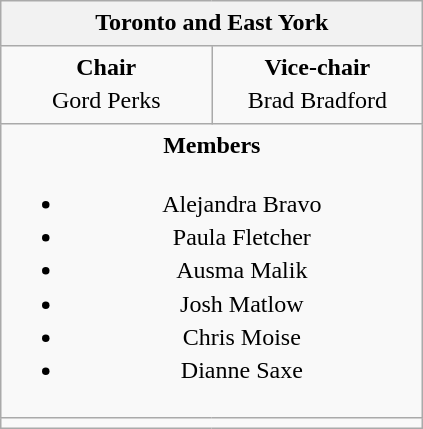<table class="wikitable" style="line-height:1.4em; text-align:center;">
<tr>
<th colspan="2" scope="col">Toronto and East York</th>
</tr>
<tr>
<td style="width: 100pt;"><strong>Chair</strong><br>Gord Perks</td>
<td style="width: 100pt;"><strong>Vice-chair</strong><br>Brad Bradford</td>
</tr>
<tr>
<td colspan="2"><strong>Members</strong><br><ul><li>Alejandra Bravo</li><li>Paula Fletcher</li><li>Ausma Malik</li><li>Josh Matlow</li><li>Chris Moise</li><li>Dianne Saxe</li></ul></td>
</tr>
<tr>
<td colspan="2"></td>
</tr>
</table>
